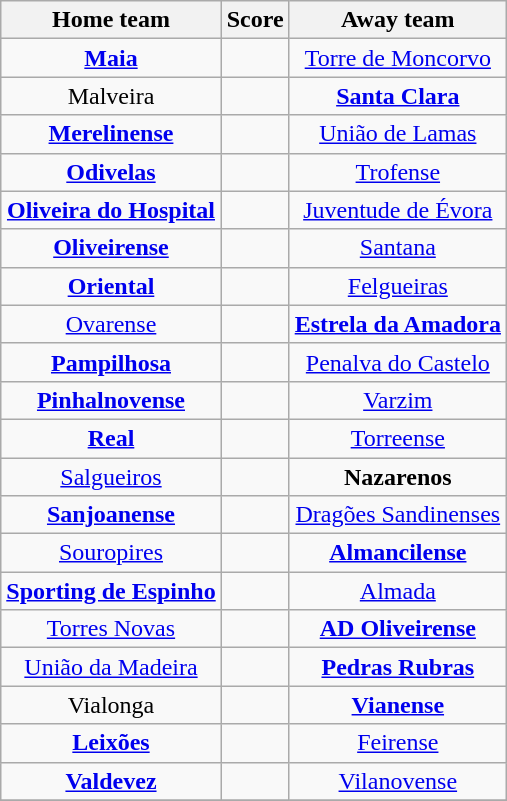<table class="wikitable" style="text-align: center">
<tr>
<th>Home team</th>
<th>Score</th>
<th>Away team</th>
</tr>
<tr>
<td><strong><a href='#'>Maia</a></strong> </td>
<td></td>
<td><a href='#'>Torre de Moncorvo</a> </td>
</tr>
<tr>
<td>Malveira </td>
<td></td>
<td><strong><a href='#'>Santa Clara</a></strong> </td>
</tr>
<tr>
<td><strong><a href='#'>Merelinense</a></strong> </td>
<td></td>
<td><a href='#'>União de Lamas</a> </td>
</tr>
<tr>
<td><strong><a href='#'>Odivelas</a></strong> </td>
<td></td>
<td><a href='#'>Trofense</a> </td>
</tr>
<tr>
<td><strong><a href='#'>Oliveira do Hospital</a></strong> </td>
<td></td>
<td><a href='#'>Juventude de Évora</a> </td>
</tr>
<tr>
<td><strong><a href='#'>Oliveirense</a></strong> </td>
<td></td>
<td><a href='#'>Santana</a> </td>
</tr>
<tr>
<td><strong><a href='#'>Oriental</a></strong> </td>
<td></td>
<td><a href='#'>Felgueiras</a> </td>
</tr>
<tr>
<td><a href='#'>Ovarense</a> </td>
<td></td>
<td><strong><a href='#'>Estrela da Amadora</a></strong> </td>
</tr>
<tr>
<td><strong><a href='#'>Pampilhosa</a></strong> </td>
<td></td>
<td><a href='#'>Penalva do Castelo</a> </td>
</tr>
<tr>
<td><strong><a href='#'>Pinhalnovense</a></strong> </td>
<td></td>
<td><a href='#'>Varzim</a> </td>
</tr>
<tr>
<td><strong><a href='#'>Real</a></strong> </td>
<td></td>
<td><a href='#'>Torreense</a> </td>
</tr>
<tr>
<td><a href='#'>Salgueiros</a> </td>
<td></td>
<td><strong>Nazarenos</strong> </td>
</tr>
<tr>
<td><strong><a href='#'>Sanjoanense</a></strong> </td>
<td></td>
<td><a href='#'>Dragões Sandinenses</a> </td>
</tr>
<tr>
<td><a href='#'>Souropires</a> </td>
<td></td>
<td><strong><a href='#'>Almancilense</a></strong> </td>
</tr>
<tr>
<td><strong><a href='#'>Sporting de Espinho</a></strong> </td>
<td></td>
<td><a href='#'>Almada</a> </td>
</tr>
<tr>
<td><a href='#'>Torres Novas</a> </td>
<td></td>
<td><strong><a href='#'>AD Oliveirense</a></strong> </td>
</tr>
<tr>
<td><a href='#'>União da Madeira</a> </td>
<td></td>
<td><strong><a href='#'>Pedras Rubras</a></strong> </td>
</tr>
<tr>
<td>Vialonga </td>
<td></td>
<td><strong><a href='#'>Vianense</a></strong> </td>
</tr>
<tr>
<td><strong><a href='#'>Leixões</a></strong> </td>
<td></td>
<td><a href='#'>Feirense</a> </td>
</tr>
<tr>
<td><strong><a href='#'>Valdevez</a></strong> </td>
<td></td>
<td><a href='#'>Vilanovense</a> </td>
</tr>
<tr>
</tr>
</table>
